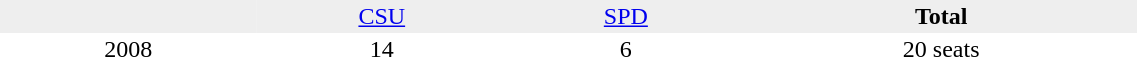<table border="0" cellpadding="2" cellspacing="0" width="60%">
<tr bgcolor="#eeeeee" align="center">
<td></td>
<td><a href='#'>CSU</a></td>
<td><a href='#'>SPD</a></td>
<td><strong>Total</strong></td>
</tr>
<tr align="center">
<td>2008</td>
<td>14</td>
<td>6</td>
<td>20 seats</td>
</tr>
</table>
